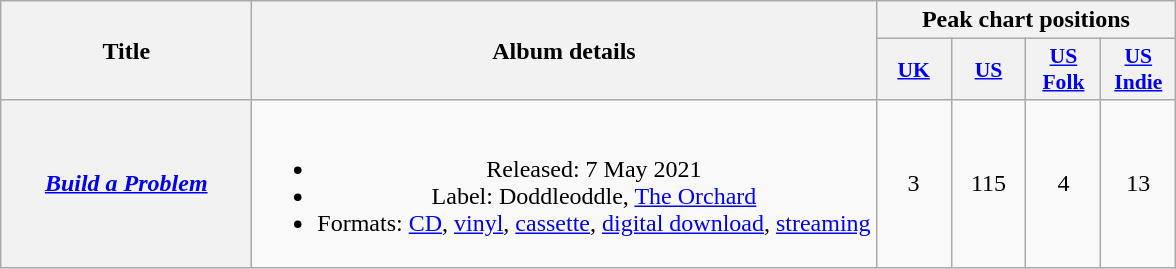<table class="wikitable plainrowheaders" style="text-align:center;">
<tr>
<th scope="col" rowspan="2" style="width:10em;">Title</th>
<th scope="col" rowspan="2" tyle="width:18em;">Album details</th>
<th scope="col" colspan="4">Peak chart positions</th>
</tr>
<tr>
<th scope="col" style="width:3em;font-size:90%;"><a href='#'>UK</a><br></th>
<th scope="col" style="width:3em;font-size:90%;"><a href='#'>US</a><br></th>
<th scope="col" style="width:3em;font-size:90%;"><a href='#'>US<br>Folk</a><br></th>
<th scope="col" style="width:3em;font-size:90%;"><a href='#'>US<br>Indie</a><br></th>
</tr>
<tr>
<th scope="row"><em><a href='#'>Build a Problem</a></em></th>
<td><br><ul><li>Released: 7 May 2021</li><li>Label: Doddleoddle, <a href='#'>The Orchard</a></li><li>Formats: <a href='#'>CD</a>, <a href='#'>vinyl</a>, <a href='#'>cassette</a>, <a href='#'>digital download</a>, <a href='#'>streaming</a></li></ul></td>
<td>3</td>
<td>115</td>
<td>4</td>
<td>13</td>
</tr>
</table>
